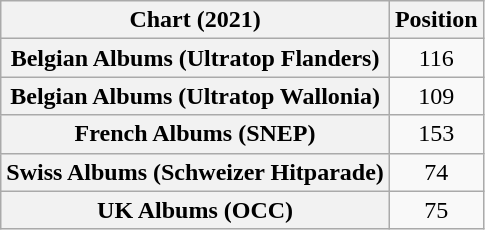<table class="wikitable sortable plainrowheaders" style="text-align:center">
<tr>
<th scope="col">Chart (2021)</th>
<th scope="col">Position</th>
</tr>
<tr>
<th scope="row">Belgian Albums (Ultratop Flanders)</th>
<td>116</td>
</tr>
<tr>
<th scope="row">Belgian Albums (Ultratop Wallonia)</th>
<td>109</td>
</tr>
<tr>
<th scope="row">French Albums (SNEP)</th>
<td>153</td>
</tr>
<tr>
<th scope="row">Swiss Albums (Schweizer Hitparade)</th>
<td>74</td>
</tr>
<tr>
<th scope="row">UK Albums (OCC)</th>
<td>75</td>
</tr>
</table>
